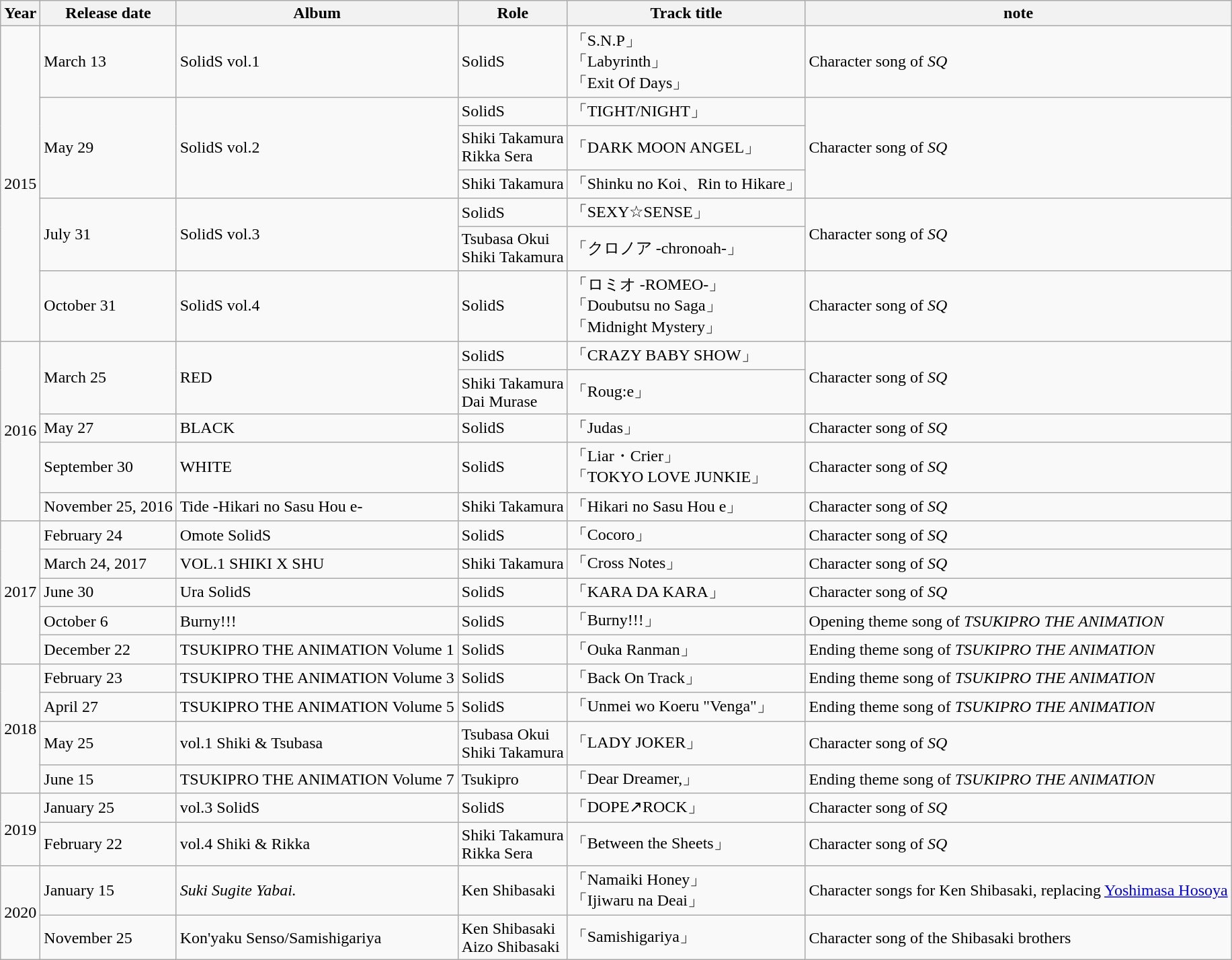<table class="wikitable sortable Video games">
<tr>
<th>Year</th>
<th>Release date</th>
<th>Album</th>
<th>Role</th>
<th>Track title</th>
<th>note</th>
</tr>
<tr>
<td rowspan="7">2015</td>
<td>March 13</td>
<td>SolidS vol.1</td>
<td>SolidS</td>
<td>「S.N.P」<br>「Labyrinth」<br>「Exit Of Days」</td>
<td>Character song of <em>SQ</em></td>
</tr>
<tr>
<td rowspan="3">May 29</td>
<td rowspan="3">SolidS vol.2</td>
<td>SolidS</td>
<td>「TIGHT/NIGHT」</td>
<td rowspan="3">Character song of <em>SQ</em></td>
</tr>
<tr>
<td>Shiki Takamura <br> Rikka Sera</td>
<td>「DARK MOON ANGEL」</td>
</tr>
<tr>
<td>Shiki Takamura</td>
<td>「Shinku no Koi、Rin to Hikare」</td>
</tr>
<tr>
<td rowspan="2">July 31</td>
<td rowspan="2">SolidS vol.3</td>
<td>SolidS</td>
<td>「SEXY☆SENSE」</td>
<td rowspan="2">Character song of <em>SQ</em></td>
</tr>
<tr>
<td>Tsubasa Okui <br> Shiki Takamura</td>
<td>「クロノア -chronoah-」</td>
</tr>
<tr>
<td>October 31</td>
<td>SolidS vol.4</td>
<td>SolidS</td>
<td>「ロミオ -ROMEO-」<br>「Doubutsu no Saga」<br>「Midnight Mystery」</td>
<td>Character song of <em>SQ</em></td>
</tr>
<tr>
<td rowspan="5">2016</td>
<td rowspan="2">March 25</td>
<td rowspan="2">RED</td>
<td>SolidS</td>
<td>「CRAZY BABY SHOW」</td>
<td rowspan="2">Character song of <em>SQ</em></td>
</tr>
<tr>
<td>Shiki Takamura <br> Dai Murase</td>
<td>「Roug:e」</td>
</tr>
<tr>
<td>May 27</td>
<td>BLACK</td>
<td>SolidS</td>
<td>「Judas」</td>
<td>Character song of <em>SQ</em></td>
</tr>
<tr>
<td>September 30</td>
<td>WHITE</td>
<td>SolidS</td>
<td>「Liar・Crier」<br>「TOKYO LOVE JUNKIE」</td>
<td>Character song of <em>SQ</em></td>
</tr>
<tr>
<td>November 25, 2016</td>
<td>Tide -Hikari no Sasu Hou e-</td>
<td>Shiki Takamura</td>
<td>「Hikari no Sasu Hou e」</td>
<td>Character song of <em>SQ</em></td>
</tr>
<tr>
<td rowspan="5">2017</td>
<td>February 24</td>
<td>Omote SolidS</td>
<td>SolidS</td>
<td>「Cocoro」</td>
<td>Character song of <em>SQ</em></td>
</tr>
<tr>
<td>March 24, 2017</td>
<td>VOL.1 SHIKI X SHU</td>
<td>Shiki Takamura</td>
<td>「Cross Notes」</td>
<td>Character song of <em>SQ</em></td>
</tr>
<tr>
<td>June 30</td>
<td>Ura SolidS</td>
<td>SolidS</td>
<td>「KARA DA KARA」</td>
<td>Character song of <em>SQ</em></td>
</tr>
<tr>
<td>October 6</td>
<td>Burny!!!</td>
<td>SolidS</td>
<td>「Burny!!!」</td>
<td>Opening theme song of <em>TSUKIPRO THE ANIMATION</em></td>
</tr>
<tr>
<td>December 22</td>
<td>TSUKIPRO THE ANIMATION Volume 1</td>
<td>SolidS</td>
<td>「Ouka Ranman」</td>
<td>Ending theme song of <em>TSUKIPRO THE ANIMATION</em></td>
</tr>
<tr>
<td rowspan="4">2018</td>
<td>February 23</td>
<td>TSUKIPRO THE ANIMATION Volume 3</td>
<td>SolidS</td>
<td>「Back On Track」</td>
<td>Ending theme song of <em>TSUKIPRO THE ANIMATION</em></td>
</tr>
<tr>
<td>April 27</td>
<td>TSUKIPRO THE ANIMATION Volume 5</td>
<td>SolidS</td>
<td>「Unmei wo Koeru "Venga"」</td>
<td>Ending theme song of <em>TSUKIPRO THE ANIMATION</em></td>
</tr>
<tr>
<td>May 25</td>
<td>vol.1 Shiki & Tsubasa</td>
<td>Tsubasa Okui <br> Shiki Takamura</td>
<td>「LADY JOKER」</td>
<td>Character song of <em>SQ</em></td>
</tr>
<tr>
<td>June 15</td>
<td>TSUKIPRO THE ANIMATION Volume 7</td>
<td>Tsukipro</td>
<td>「Dear Dreamer,」</td>
<td>Ending theme song of <em>TSUKIPRO THE ANIMATION</em></td>
</tr>
<tr>
<td rowspan="2">2019</td>
<td>January 25</td>
<td>vol.3 SolidS</td>
<td>SolidS</td>
<td>「DOPE↗ROCK」</td>
<td>Character song of <em>SQ</em></td>
</tr>
<tr>
<td>February 22</td>
<td>vol.4 Shiki & Rikka</td>
<td>Shiki Takamura <br> Rikka Sera</td>
<td>「Between the Sheets」</td>
<td>Character song of <em>SQ</em></td>
</tr>
<tr>
<td rowspan="2">2020</td>
<td>January 15</td>
<td><em>Suki Sugite Yabai.</em></td>
<td>Ken Shibasaki</td>
<td>「Namaiki Honey」<br>「Ijiwaru na Deai」</td>
<td>Character songs for Ken Shibasaki, replacing <a href='#'>Yoshimasa Hosoya</a></td>
</tr>
<tr>
<td>November 25</td>
<td>Kon'yaku Senso/Samishigariya</td>
<td>Ken Shibasaki<br>Aizo Shibasaki</td>
<td>「Samishigariya」</td>
<td>Character song of the Shibasaki brothers</td>
</tr>
</table>
